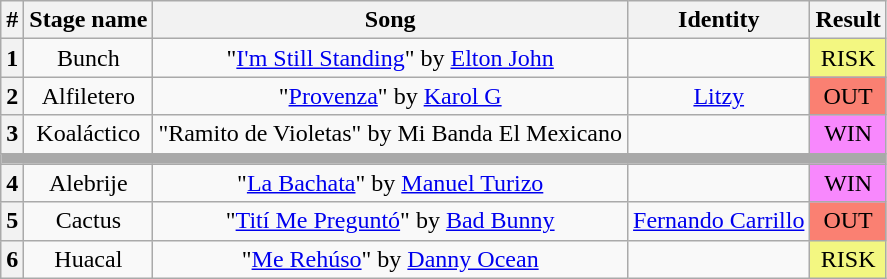<table class="wikitable plainrowheaders" style="text-align: center;">
<tr>
<th>#</th>
<th>Stage name</th>
<th>Song</th>
<th>Identity</th>
<th>Result</th>
</tr>
<tr>
<th>1</th>
<td>Bunch</td>
<td>"<a href='#'>I'm Still Standing</a>" by <a href='#'>Elton John</a></td>
<td></td>
<td bgcolor=#F3F781>RISK</td>
</tr>
<tr>
<th>2</th>
<td>Alfiletero</td>
<td>"<a href='#'>Provenza</a>" by <a href='#'>Karol G</a></td>
<td><a href='#'>Litzy</a></td>
<td bgcolor=salmon>OUT</td>
</tr>
<tr>
<th>3</th>
<td>Koaláctico</td>
<td>"Ramito de Violetas" by Mi Banda El Mexicano</td>
<td></td>
<td bgcolor=#F888FD>WIN</td>
</tr>
<tr>
<td colspan="5" style="background:darkgray"></td>
</tr>
<tr>
<th>4</th>
<td>Alebrije</td>
<td>"<a href='#'>La Bachata</a>" by <a href='#'>Manuel Turizo</a></td>
<td></td>
<td bgcolor=#F888FD>WIN</td>
</tr>
<tr>
<th>5</th>
<td>Cactus</td>
<td>"<a href='#'>Tití Me Preguntó</a>" by <a href='#'>Bad Bunny</a></td>
<td><a href='#'>Fernando Carrillo</a></td>
<td bgcolor=salmon>OUT</td>
</tr>
<tr>
<th>6</th>
<td>Huacal</td>
<td>"<a href='#'>Me Rehúso</a>" by <a href='#'>Danny Ocean</a></td>
<td></td>
<td bgcolor=#F3F781>RISK</td>
</tr>
</table>
